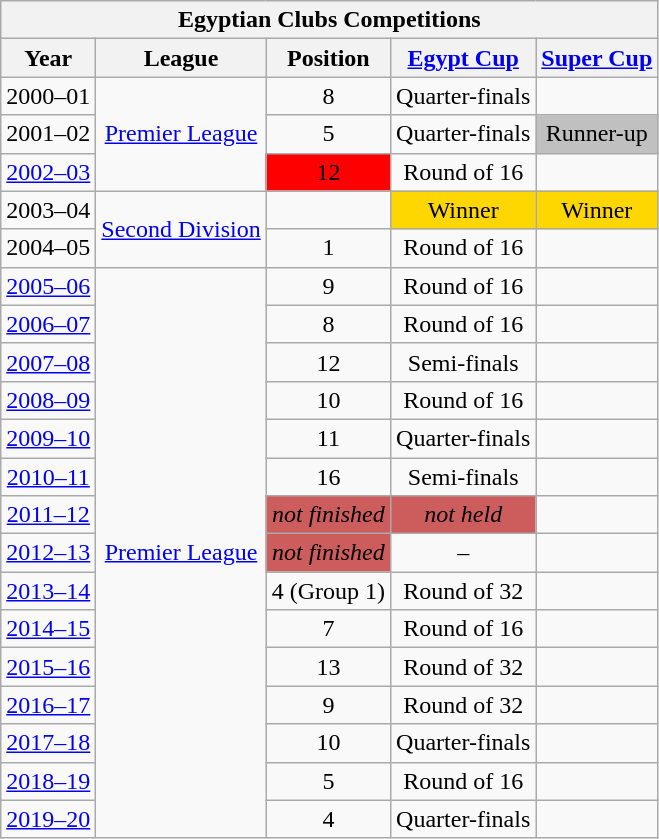<table class="wikitable" style="text-align: center;">
<tr>
<th colspan=5>Egyptian Clubs Competitions</th>
</tr>
<tr>
<th>Year</th>
<th>League</th>
<th>Position</th>
<th><a href='#'>Egypt Cup</a></th>
<th><a href='#'>Super Cup</a></th>
</tr>
<tr>
<td>2000–01</td>
<td rowspan="3"><a href='#'>Premier League</a></td>
<td>8</td>
<td>Quarter-finals</td>
<td></td>
</tr>
<tr>
<td>2001–02</td>
<td>5</td>
<td>Quarter-finals</td>
<td bgcolor=silver>Runner-up</td>
</tr>
<tr>
<td><a href='#'>2002–03</a></td>
<td bgcolor=red>12</td>
<td>Round of 16</td>
<td></td>
</tr>
<tr>
<td>2003–04</td>
<td rowspan="2"><a href='#'>Second Division</a></td>
<td></td>
<td bgcolor=gold>Winner</td>
<td bgcolor=gold>Winner</td>
</tr>
<tr>
<td>2004–05</td>
<td>1</td>
<td>Round of 16</td>
<td></td>
</tr>
<tr>
<td><a href='#'>2005–06</a></td>
<td rowspan="15"><a href='#'>Premier League</a></td>
<td>9</td>
<td>Round of 16</td>
<td></td>
</tr>
<tr>
<td><a href='#'>2006–07</a></td>
<td>8</td>
<td>Round of 16</td>
<td></td>
</tr>
<tr>
<td><a href='#'>2007–08</a></td>
<td>12</td>
<td>Semi-finals</td>
<td></td>
</tr>
<tr>
<td><a href='#'>2008–09</a></td>
<td>10</td>
<td>Round of 16</td>
<td></td>
</tr>
<tr>
<td><a href='#'>2009–10</a></td>
<td>11</td>
<td>Quarter-finals</td>
<td></td>
</tr>
<tr>
<td><a href='#'>2010–11</a></td>
<td>16</td>
<td>Semi-finals</td>
<td></td>
</tr>
<tr>
<td><a href='#'>2011–12</a></td>
<td bgcolor="#cd5c5c"><em>not finished</em></td>
<td bgcolor="#cd5c5c"><em>not held</em></td>
<td></td>
</tr>
<tr>
<td><a href='#'>2012–13</a></td>
<td bgcolor="#cd5c5c"><em>not finished</em></td>
<td>–</td>
<td></td>
</tr>
<tr>
<td><a href='#'>2013–14</a></td>
<td>4 (Group 1)</td>
<td>Round of 32</td>
<td></td>
</tr>
<tr>
<td><a href='#'>2014–15</a></td>
<td>7</td>
<td>Round of 16</td>
<td></td>
</tr>
<tr>
<td><a href='#'>2015–16</a></td>
<td>13</td>
<td>Round of 32</td>
<td></td>
</tr>
<tr>
<td><a href='#'>2016–17</a></td>
<td>9</td>
<td>Round of 32</td>
<td></td>
</tr>
<tr>
<td><a href='#'>2017–18</a></td>
<td>10</td>
<td>Quarter-finals</td>
<td></td>
</tr>
<tr>
<td><a href='#'>2018–19</a></td>
<td>5</td>
<td>Round of 16</td>
<td></td>
</tr>
<tr>
<td><a href='#'>2019–20</a></td>
<td>4</td>
<td>Quarter-finals</td>
<td></td>
</tr>
</table>
